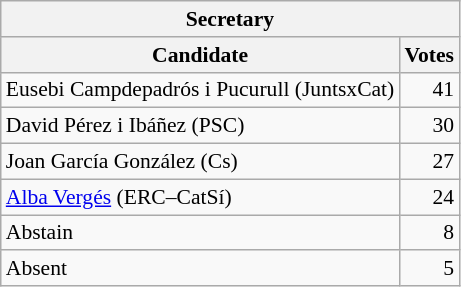<table class="wikitable" style="font-size:90%; text-align:right;">
<tr>
<th colspan="2">Secretary</th>
</tr>
<tr>
<th>Candidate</th>
<th>Votes</th>
</tr>
<tr>
<td align=left>Eusebi Campdepadrós i Pucurull (JuntsxCat)</td>
<td>41</td>
</tr>
<tr>
<td align=left>David Pérez i Ibáñez (PSC)</td>
<td>30</td>
</tr>
<tr>
<td align=left>Joan García González (Cs)</td>
<td>27</td>
</tr>
<tr>
<td align=left><a href='#'>Alba Vergés</a> (ERC–CatSí)</td>
<td>24</td>
</tr>
<tr>
<td align=left>Abstain</td>
<td>8</td>
</tr>
<tr>
<td align=left>Absent</td>
<td>5</td>
</tr>
</table>
